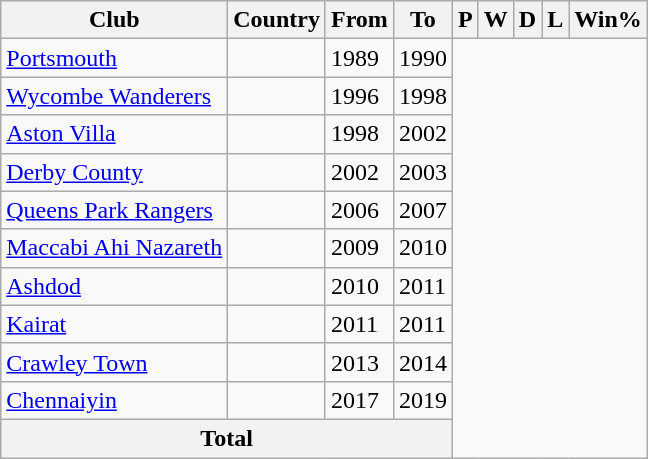<table class="wikitable plainrowheaders sortable" style="text-align:center">
<tr>
<th>Club</th>
<th>Country</th>
<th>From</th>
<th class="unsortable">To</th>
<th>P</th>
<th>W</th>
<th>D</th>
<th>L</th>
<th>Win%</th>
</tr>
<tr>
<td scope=row style=text-align:left><a href='#'>Portsmouth</a></td>
<td align=left></td>
<td align=left>1989</td>
<td align=left>1990<br></td>
</tr>
<tr>
<td scope=row style=text-align:left><a href='#'>Wycombe Wanderers</a></td>
<td align=left></td>
<td align=left>1996</td>
<td align=left>1998<br></td>
</tr>
<tr>
<td scope=row style=text-align:left><a href='#'>Aston Villa</a></td>
<td align=left></td>
<td align=left>1998</td>
<td align=left>2002<br></td>
</tr>
<tr>
<td scope=row style=text-align:left><a href='#'>Derby County</a></td>
<td align=left></td>
<td align=left>2002</td>
<td align=left>2003<br></td>
</tr>
<tr>
<td scope=row style=text-align:left><a href='#'>Queens Park Rangers</a></td>
<td align=left></td>
<td align=left>2006</td>
<td align=left>2007<br></td>
</tr>
<tr>
<td scope=row style=text-align:left><a href='#'>Maccabi Ahi Nazareth</a></td>
<td align=left></td>
<td align=left>2009</td>
<td align=left>2010<br></td>
</tr>
<tr>
<td scope=row style=text-align:left><a href='#'>Ashdod</a></td>
<td align=left></td>
<td align=left>2010</td>
<td align=left>2011<br></td>
</tr>
<tr>
<td scope=row style=text-align:left><a href='#'>Kairat</a></td>
<td align=left></td>
<td align=left>2011</td>
<td align=left>2011<br></td>
</tr>
<tr>
<td scope=row style=text-align:left><a href='#'>Crawley Town</a></td>
<td align=left></td>
<td align=left>2013</td>
<td align=left>2014<br></td>
</tr>
<tr>
<td scope=row style=text-align:left><a href='#'>Chennaiyin</a></td>
<td align=left></td>
<td align=left>2017</td>
<td align=left>2019<br></td>
</tr>
<tr>
<th colspan="4">Total<br></th>
</tr>
</table>
